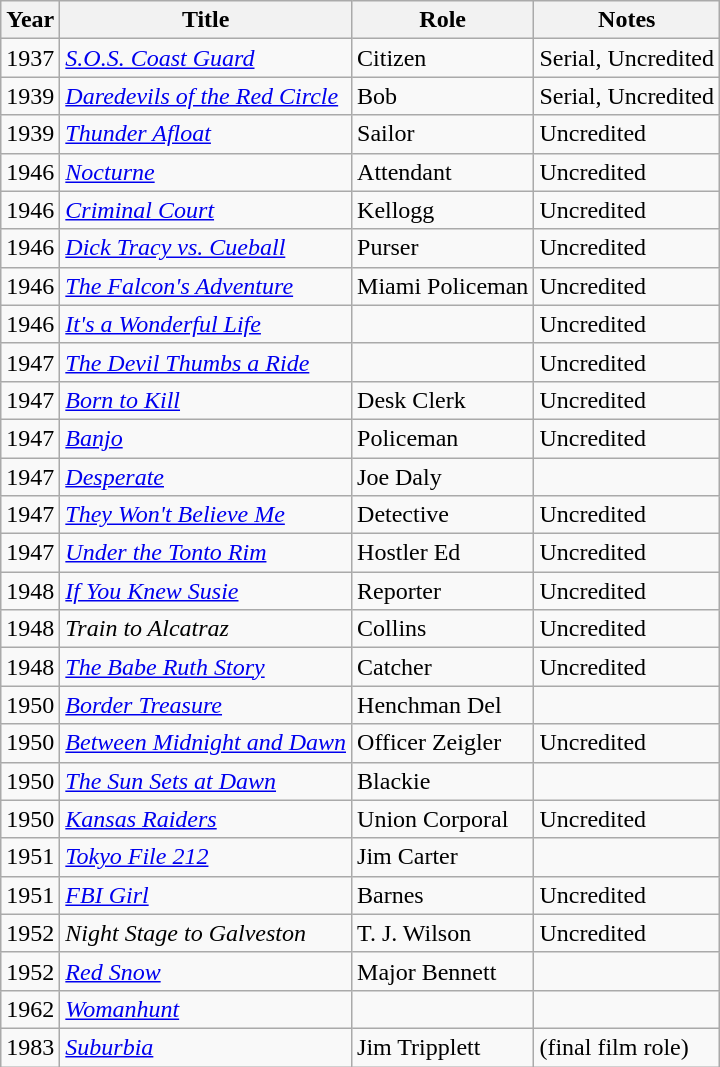<table class="wikitable">
<tr>
<th>Year</th>
<th>Title</th>
<th>Role</th>
<th>Notes</th>
</tr>
<tr>
<td>1937</td>
<td><em><a href='#'>S.O.S. Coast Guard</a></em></td>
<td>Citizen</td>
<td>Serial, Uncredited</td>
</tr>
<tr>
<td>1939</td>
<td><em><a href='#'>Daredevils of the Red Circle</a></em></td>
<td>Bob</td>
<td>Serial, Uncredited</td>
</tr>
<tr>
<td>1939</td>
<td><em><a href='#'>Thunder Afloat</a></em></td>
<td>Sailor</td>
<td>Uncredited</td>
</tr>
<tr>
<td>1946</td>
<td><em><a href='#'>Nocturne</a></em></td>
<td>Attendant</td>
<td>Uncredited</td>
</tr>
<tr>
<td>1946</td>
<td><em><a href='#'>Criminal Court</a></em></td>
<td>Kellogg</td>
<td>Uncredited</td>
</tr>
<tr>
<td>1946</td>
<td><em><a href='#'>Dick Tracy vs. Cueball</a></em></td>
<td>Purser</td>
<td>Uncredited</td>
</tr>
<tr>
<td>1946</td>
<td><em><a href='#'>The Falcon's Adventure</a></em></td>
<td>Miami Policeman</td>
<td>Uncredited</td>
</tr>
<tr>
<td>1946</td>
<td><em><a href='#'>It's a Wonderful Life</a></em></td>
<td></td>
<td>Uncredited</td>
</tr>
<tr>
<td>1947</td>
<td><em><a href='#'>The Devil Thumbs a Ride</a></em></td>
<td></td>
<td>Uncredited</td>
</tr>
<tr>
<td>1947</td>
<td><em><a href='#'>Born to Kill</a></em></td>
<td>Desk Clerk</td>
<td>Uncredited</td>
</tr>
<tr>
<td>1947</td>
<td><em><a href='#'>Banjo</a></em></td>
<td>Policeman</td>
<td>Uncredited</td>
</tr>
<tr>
<td>1947</td>
<td><em><a href='#'>Desperate</a></em></td>
<td>Joe Daly</td>
<td></td>
</tr>
<tr>
<td>1947</td>
<td><em><a href='#'>They Won't Believe Me</a></em></td>
<td>Detective</td>
<td>Uncredited</td>
</tr>
<tr>
<td>1947</td>
<td><em><a href='#'>Under the Tonto Rim</a></em></td>
<td>Hostler Ed</td>
<td>Uncredited</td>
</tr>
<tr>
<td>1948</td>
<td><em><a href='#'>If You Knew Susie</a></em></td>
<td>Reporter</td>
<td>Uncredited</td>
</tr>
<tr>
<td>1948</td>
<td><em>Train to Alcatraz</em></td>
<td>Collins</td>
<td>Uncredited</td>
</tr>
<tr>
<td>1948</td>
<td><em><a href='#'>The Babe Ruth Story</a></em></td>
<td>Catcher</td>
<td>Uncredited</td>
</tr>
<tr>
<td>1950</td>
<td><em><a href='#'>Border Treasure</a></em></td>
<td>Henchman Del</td>
<td></td>
</tr>
<tr>
<td>1950</td>
<td><em><a href='#'>Between Midnight and Dawn</a></em></td>
<td>Officer Zeigler</td>
<td>Uncredited</td>
</tr>
<tr>
<td>1950</td>
<td><em><a href='#'>The Sun Sets at Dawn</a></em></td>
<td>Blackie</td>
<td></td>
</tr>
<tr>
<td>1950</td>
<td><em><a href='#'>Kansas Raiders</a></em></td>
<td>Union Corporal</td>
<td>Uncredited</td>
</tr>
<tr>
<td>1951</td>
<td><em><a href='#'>Tokyo File 212</a></em></td>
<td>Jim Carter</td>
<td></td>
</tr>
<tr>
<td>1951</td>
<td><em><a href='#'>FBI Girl</a></em></td>
<td>Barnes</td>
<td>Uncredited</td>
</tr>
<tr>
<td>1952</td>
<td><em>Night Stage to Galveston</em></td>
<td>T. J. Wilson</td>
<td>Uncredited</td>
</tr>
<tr>
<td>1952</td>
<td><em><a href='#'>Red Snow</a></em></td>
<td>Major Bennett</td>
<td></td>
</tr>
<tr>
<td>1962</td>
<td><em><a href='#'>Womanhunt</a></em></td>
<td></td>
<td></td>
</tr>
<tr>
<td>1983</td>
<td><em><a href='#'>Suburbia</a></em></td>
<td>Jim Tripplett</td>
<td>(final film role)</td>
</tr>
</table>
